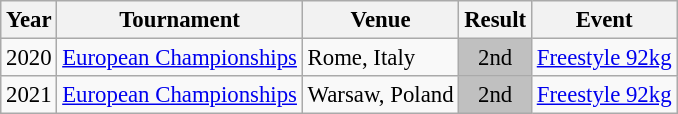<table class="wikitable" style="font-size:95%;">
<tr>
<th>Year</th>
<th>Tournament</th>
<th>Venue</th>
<th>Result</th>
<th>Event</th>
</tr>
<tr>
<td>2020</td>
<td><a href='#'>European Championships</a></td>
<td>Rome, Italy</td>
<td align="center" bgcolor="silver">2nd</td>
<td><a href='#'>Freestyle 92kg</a></td>
</tr>
<tr>
<td>2021</td>
<td><a href='#'>European Championships</a></td>
<td>Warsaw, Poland</td>
<td align="center" bgcolor="silver">2nd</td>
<td><a href='#'>Freestyle 92kg</a></td>
</tr>
</table>
